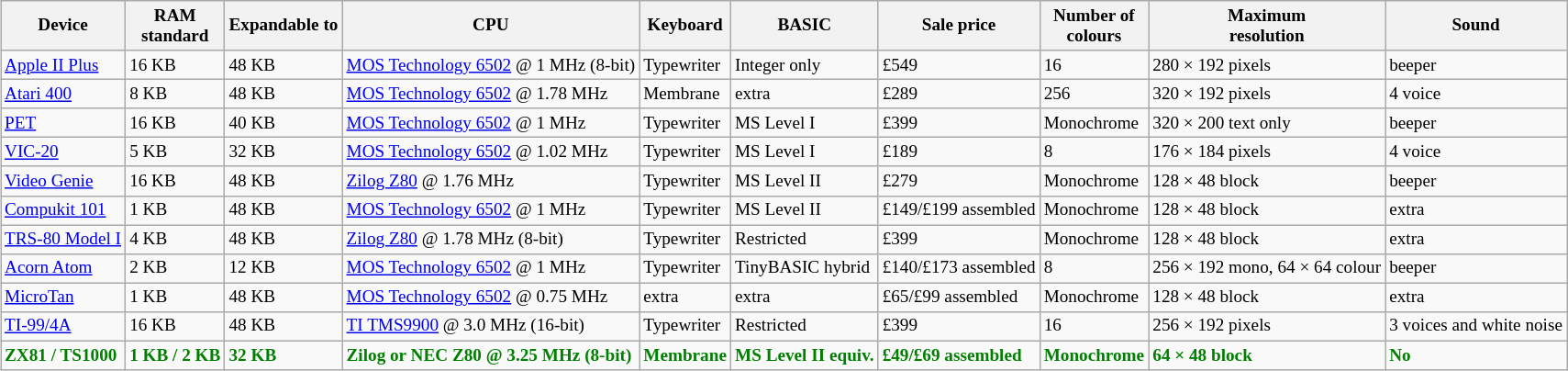<table class="wikitable sortable sort-under" style="font-size:80%; margin:1em auto 1em auto;">
<tr>
<th scope="col">Device</th>
<th scope="col">RAM<br>stan­dard</th>
<th scope="col">Expand­able to</th>
<th scope="col">CPU</th>
<th scope="col">Keyboard</th>
<th scope="col">BASIC</th>
<th scope="col">Sale price</th>
<th scope="col">Number of<br>colours</th>
<th scope="col">Maximum<br>resolution</th>
<th scope="col">Sound</th>
</tr>
<tr>
<td><a href='#'>Apple II Plus</a></td>
<td>16 KB</td>
<td>48 KB</td>
<td><a href='#'>MOS Technology 6502</a> @ 1 MHz (8-bit)</td>
<td>Typewriter</td>
<td>Integer only</td>
<td>£549</td>
<td>16</td>
<td>280 × 192 pixels</td>
<td>beeper</td>
</tr>
<tr>
<td><a href='#'>Atari 400</a></td>
<td>8 KB</td>
<td>48 KB</td>
<td><a href='#'>MOS Technology 6502</a> @ 1.78 MHz</td>
<td>Membrane</td>
<td>extra</td>
<td>£289</td>
<td>256</td>
<td>320 × 192 pixels</td>
<td>4 voice</td>
</tr>
<tr>
<td><a href='#'>PET</a></td>
<td>16 KB</td>
<td>40 KB</td>
<td><a href='#'>MOS Technology 6502</a> @ 1 MHz</td>
<td>Typewriter</td>
<td>MS Level I</td>
<td>£399</td>
<td>Monochrome</td>
<td>320 × 200 text only</td>
<td>beeper</td>
</tr>
<tr>
<td><a href='#'>VIC-20</a></td>
<td>5 KB</td>
<td>32 KB</td>
<td><a href='#'>MOS Technology 6502</a> @ 1.02 MHz</td>
<td>Typewriter</td>
<td>MS Level I</td>
<td>£189</td>
<td>8</td>
<td>176 × 184 pixels</td>
<td>4 voice</td>
</tr>
<tr>
<td><a href='#'>Video Genie</a></td>
<td>16 KB</td>
<td>48 KB</td>
<td><a href='#'>Zilog Z80</a> @ 1.76 MHz</td>
<td>Typewriter</td>
<td>MS Level II</td>
<td>£279</td>
<td>Monochrome</td>
<td>128 × 48 block</td>
<td>beeper</td>
</tr>
<tr>
<td><a href='#'>Compukit 101</a></td>
<td>1 KB</td>
<td>48 KB</td>
<td><a href='#'>MOS Technology 6502</a> @ 1 MHz</td>
<td>Typewriter</td>
<td>MS Level II</td>
<td>£149/£199 assembled</td>
<td>Monochrome</td>
<td>128 × 48 block</td>
<td>extra</td>
</tr>
<tr>
<td><a href='#'>TRS-80 Model I</a></td>
<td>4 KB</td>
<td>48 KB</td>
<td><a href='#'>Zilog Z80</a> @ 1.78 MHz (8-bit)</td>
<td>Typewriter</td>
<td>Restricted</td>
<td>£399</td>
<td>Monochrome</td>
<td>128 × 48 block</td>
<td>extra</td>
</tr>
<tr>
<td><a href='#'>Acorn Atom</a></td>
<td>2 KB</td>
<td>12 KB</td>
<td><a href='#'>MOS Technology 6502</a> @ 1 MHz</td>
<td>Typewriter</td>
<td>TinyBASIC hybrid</td>
<td>£140/£173 assembled</td>
<td>8</td>
<td>256 × 192 mono, 64 × 64 colour</td>
<td>beeper</td>
</tr>
<tr>
<td><a href='#'>MicroTan</a></td>
<td>1 KB</td>
<td>48 KB</td>
<td><a href='#'>MOS Technology 6502</a> @ 0.75 MHz</td>
<td>extra</td>
<td>extra</td>
<td>£65/£99 assembled</td>
<td>Monochrome</td>
<td>128 × 48 block</td>
<td>extra</td>
</tr>
<tr>
<td><a href='#'>TI-99/4A</a></td>
<td>16 KB</td>
<td>48 KB</td>
<td><a href='#'>TI TMS9900</a> @ 3.0 MHz (16-bit)</td>
<td>Typewriter</td>
<td>Restricted</td>
<td>£399</td>
<td>16</td>
<td>256 × 192 pixels</td>
<td>3 voices and white noise</td>
</tr>
<tr style="color:green; font-weight:bold;">
<td>ZX81 / TS1000</td>
<td>1 KB / 2 KB</td>
<td>32 KB</td>
<td>Zilog or NEC Z80 @ 3.25 MHz (8-bit)</td>
<td>Membrane</td>
<td>MS Level II equiv.</td>
<td>£49/£69 assembled</td>
<td>Monochrome</td>
<td>64 × 48 block</td>
<td>No</td>
</tr>
</table>
